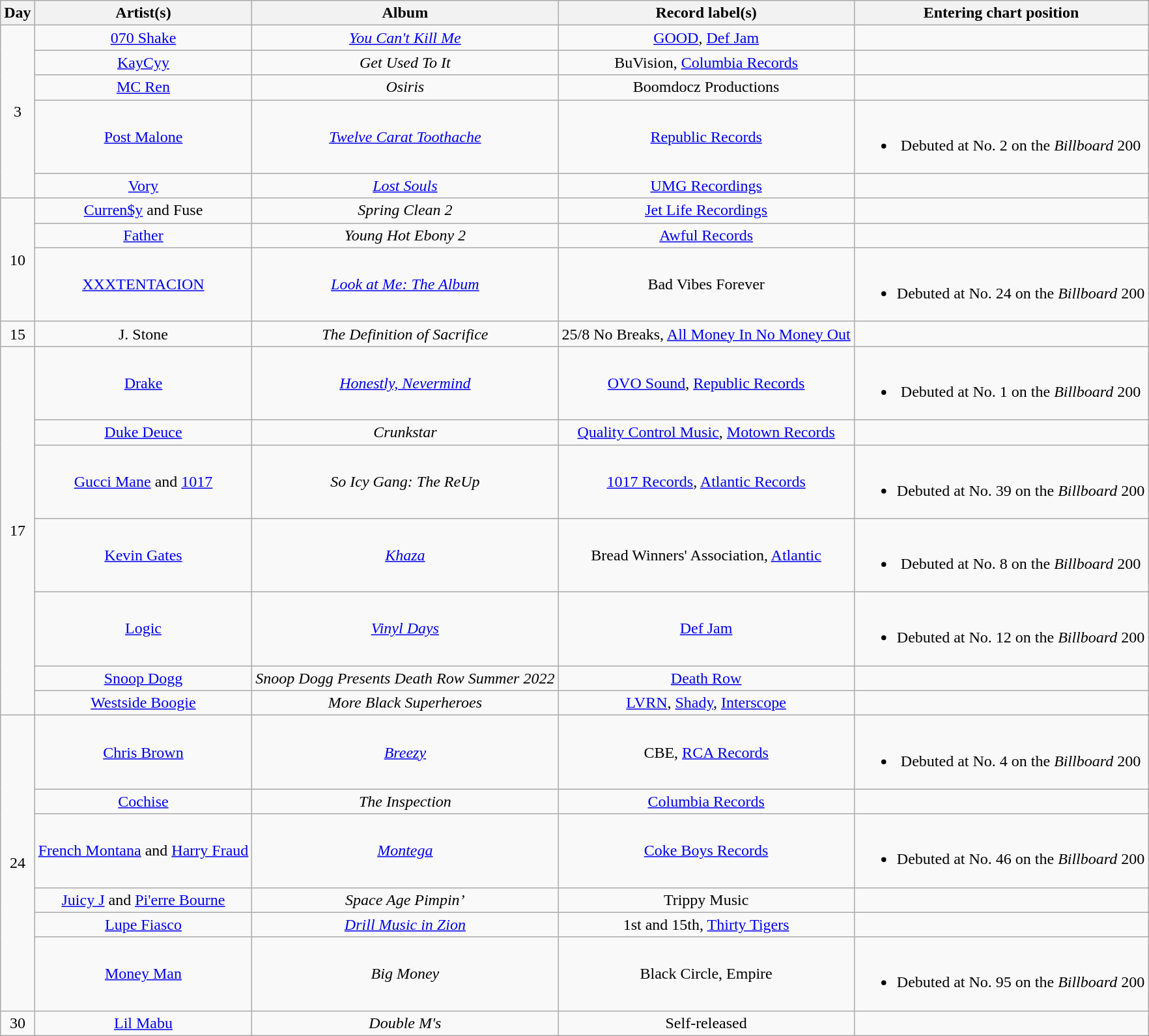<table class="wikitable" style="text-align:center;">
<tr>
<th scope="col">Day</th>
<th scope="col">Artist(s)</th>
<th scope="col">Album</th>
<th scope="col">Record label(s)</th>
<th>Entering chart position</th>
</tr>
<tr>
<td rowspan="5">3</td>
<td><a href='#'>070 Shake</a></td>
<td><em><a href='#'>You Can't Kill Me</a></em></td>
<td><a href='#'>GOOD</a>, <a href='#'>Def Jam</a></td>
<td></td>
</tr>
<tr>
<td><a href='#'>KayCyy</a></td>
<td><em>Get Used To It</em></td>
<td>BuVision, <a href='#'>Columbia Records</a></td>
<td></td>
</tr>
<tr>
<td><a href='#'>MC Ren</a></td>
<td><em>Osiris</em></td>
<td>Boomdocz Productions</td>
<td></td>
</tr>
<tr>
<td><a href='#'>Post Malone</a></td>
<td><em><a href='#'>Twelve Carat Toothache</a></em></td>
<td><a href='#'>Republic Records</a></td>
<td><br><ul><li>Debuted at No. 2 on the <em>Billboard</em> 200</li></ul></td>
</tr>
<tr>
<td><a href='#'>Vory</a></td>
<td><em><a href='#'>Lost Souls</a></em></td>
<td><a href='#'>UMG Recordings</a></td>
<td></td>
</tr>
<tr>
<td rowspan="3">10</td>
<td><a href='#'>Curren$y</a> and Fuse</td>
<td><em>Spring Clean 2</em></td>
<td><a href='#'>Jet Life Recordings</a></td>
<td></td>
</tr>
<tr>
<td><a href='#'>Father</a></td>
<td><em>Young Hot Ebony 2</em></td>
<td><a href='#'>Awful Records</a></td>
<td></td>
</tr>
<tr>
<td><a href='#'>XXXTENTACION</a></td>
<td><em><a href='#'>Look at Me: The Album</a></em></td>
<td>Bad Vibes Forever</td>
<td><br><ul><li>Debuted at No. 24 on the <em>Billboard</em> 200</li></ul></td>
</tr>
<tr>
<td>15</td>
<td>J. Stone</td>
<td><em>The Definition of Sacrifice</em></td>
<td>25/8 No Breaks, <a href='#'>All Money In No Money Out</a></td>
<td></td>
</tr>
<tr>
<td rowspan="7">17</td>
<td><a href='#'>Drake</a></td>
<td><em><a href='#'>Honestly, Nevermind</a></em></td>
<td><a href='#'>OVO Sound</a>, <a href='#'>Republic Records</a></td>
<td><br><ul><li>Debuted at No. 1 on the <em>Billboard</em> 200</li></ul></td>
</tr>
<tr>
<td><a href='#'>Duke Deuce</a></td>
<td><em>Crunkstar</em></td>
<td><a href='#'>Quality Control Music</a>, <a href='#'>Motown Records</a></td>
<td></td>
</tr>
<tr>
<td><a href='#'>Gucci Mane</a> and <a href='#'>1017</a></td>
<td><em>So Icy Gang: The ReUp</em></td>
<td><a href='#'>1017 Records</a>, <a href='#'>Atlantic Records</a></td>
<td><br><ul><li>Debuted at No. 39 on the <em>Billboard</em> 200</li></ul></td>
</tr>
<tr>
<td><a href='#'>Kevin Gates</a></td>
<td><em><a href='#'>Khaza</a></em></td>
<td>Bread Winners' Association, <a href='#'>Atlantic</a></td>
<td><br><ul><li>Debuted at No. 8 on the <em>Billboard</em> 200</li></ul></td>
</tr>
<tr>
<td><a href='#'>Logic</a></td>
<td><em><a href='#'>Vinyl Days</a></em></td>
<td><a href='#'>Def Jam</a></td>
<td><br><ul><li>Debuted at No. 12 on the <em>Billboard</em> 200</li></ul></td>
</tr>
<tr>
<td><a href='#'>Snoop Dogg</a></td>
<td><em>Snoop Dogg Presents Death Row Summer 2022</em></td>
<td><a href='#'>Death Row</a></td>
<td></td>
</tr>
<tr>
<td><a href='#'>Westside Boogie</a></td>
<td><em>More Black Superheroes</em></td>
<td><a href='#'>LVRN</a>, <a href='#'>Shady</a>, <a href='#'>Interscope</a></td>
<td></td>
</tr>
<tr>
<td rowspan="6">24</td>
<td><a href='#'>Chris Brown</a></td>
<td><em><a href='#'>Breezy</a></em></td>
<td>CBE, <a href='#'>RCA Records</a></td>
<td><br><ul><li>Debuted at No. 4 on the <em>Billboard</em> 200</li></ul></td>
</tr>
<tr>
<td><a href='#'>Cochise</a></td>
<td><em>The Inspection</em></td>
<td><a href='#'>Columbia Records</a></td>
<td></td>
</tr>
<tr>
<td><a href='#'>French Montana</a> and <a href='#'>Harry Fraud</a></td>
<td><em><a href='#'>Montega</a></em></td>
<td><a href='#'>Coke Boys Records</a></td>
<td><br><ul><li>Debuted at No. 46 on the <em>Billboard</em> 200</li></ul></td>
</tr>
<tr>
<td><a href='#'>Juicy J</a> and <a href='#'>Pi'erre Bourne</a></td>
<td><em>Space Age Pimpin’</em></td>
<td>Trippy Music</td>
<td></td>
</tr>
<tr>
<td><a href='#'>Lupe Fiasco</a></td>
<td><em><a href='#'>Drill Music in Zion</a></em></td>
<td>1st and 15th, <a href='#'>Thirty Tigers</a></td>
<td></td>
</tr>
<tr>
<td><a href='#'>Money Man</a></td>
<td><em>Big Money</em></td>
<td>Black Circle, Empire</td>
<td><br><ul><li>Debuted at No. 95 on the <em>Billboard</em> 200</li></ul></td>
</tr>
<tr>
<td>30</td>
<td><a href='#'>Lil Mabu</a></td>
<td><em>Double M's</em></td>
<td>Self-released</td>
<td></td>
</tr>
</table>
